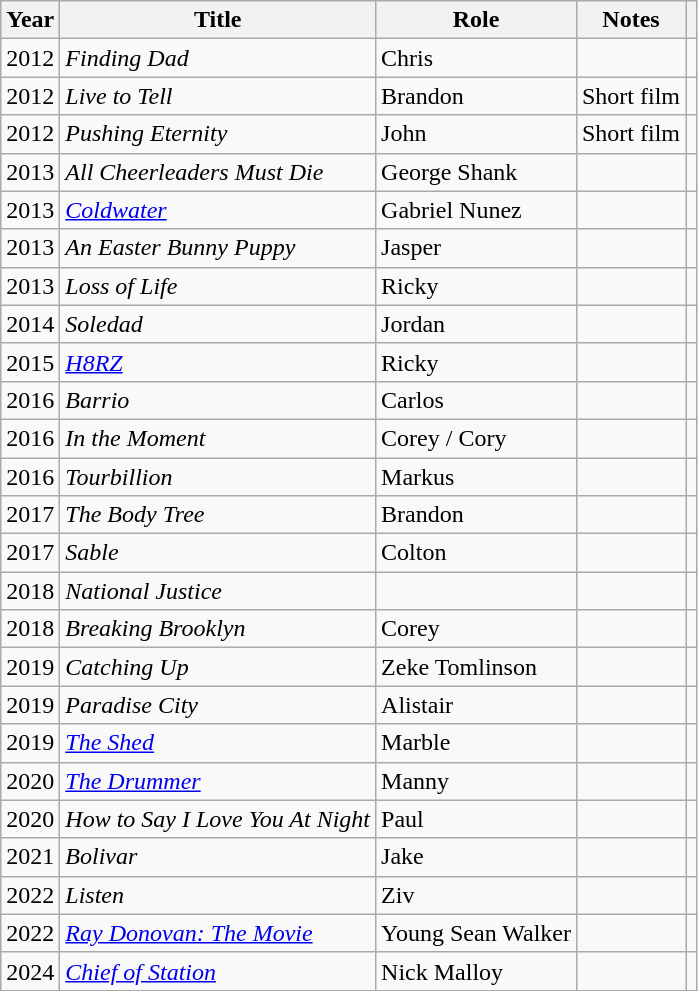<table class="wikitable sortable">
<tr>
<th>Year</th>
<th>Title</th>
<th class="unsortable">Role</th>
<th class="unsortable">Notes</th>
<th class="unsortable"></th>
</tr>
<tr>
<td>2012</td>
<td><em>Finding Dad</em></td>
<td>Chris</td>
<td></td>
<td></td>
</tr>
<tr>
<td>2012</td>
<td><em>Live to Tell</em></td>
<td>Brandon</td>
<td>Short film</td>
<td></td>
</tr>
<tr>
<td>2012</td>
<td><em>Pushing Eternity</em></td>
<td>John</td>
<td>Short film</td>
<td></td>
</tr>
<tr>
<td>2013</td>
<td><em>All Cheerleaders Must Die</em></td>
<td>George Shank</td>
<td></td>
<td></td>
</tr>
<tr>
<td>2013</td>
<td><em><a href='#'>Coldwater</a></em></td>
<td>Gabriel Nunez</td>
<td></td>
<td></td>
</tr>
<tr>
<td>2013</td>
<td data-sort-value="Easter Bunny Puppy, An"><em>An Easter Bunny Puppy</em></td>
<td>Jasper</td>
<td></td>
<td></td>
</tr>
<tr>
<td>2013</td>
<td><em>Loss of Life</em></td>
<td>Ricky</td>
<td></td>
<td></td>
</tr>
<tr>
<td>2014</td>
<td><em>Soledad</em></td>
<td>Jordan</td>
<td></td>
<td></td>
</tr>
<tr>
<td>2015</td>
<td><em><a href='#'>H8RZ</a></em></td>
<td>Ricky</td>
<td></td>
<td></td>
</tr>
<tr>
<td>2016</td>
<td><em>Barrio</em></td>
<td>Carlos</td>
<td></td>
<td></td>
</tr>
<tr>
<td>2016</td>
<td><em>In the Moment</em></td>
<td>Corey / Cory</td>
<td></td>
<td></td>
</tr>
<tr>
<td>2016</td>
<td><em>Tourbillion</em></td>
<td>Markus</td>
<td></td>
<td></td>
</tr>
<tr>
<td>2017</td>
<td data-sort-value="Body Tree, The"><em>The Body Tree</em></td>
<td>Brandon</td>
<td></td>
<td></td>
</tr>
<tr>
<td>2017</td>
<td><em>Sable</em></td>
<td>Colton</td>
<td></td>
<td></td>
</tr>
<tr>
<td>2018</td>
<td><em>National Justice</em></td>
<td></td>
<td></td>
<td></td>
</tr>
<tr>
<td>2018</td>
<td><em>Breaking Brooklyn</em></td>
<td>Corey</td>
<td></td>
<td></td>
</tr>
<tr>
<td>2019</td>
<td><em>Catching Up</em></td>
<td>Zeke Tomlinson</td>
<td></td>
<td></td>
</tr>
<tr>
<td>2019</td>
<td><em>Paradise City</em></td>
<td>Alistair</td>
<td></td>
<td></td>
</tr>
<tr>
<td>2019</td>
<td data-sort-value="Shed, The"><em><a href='#'>The Shed</a></em></td>
<td>Marble</td>
<td></td>
<td></td>
</tr>
<tr>
<td>2020</td>
<td data-sort-value="Drummer, The"><em><a href='#'>The Drummer</a></em></td>
<td>Manny</td>
<td></td>
<td></td>
</tr>
<tr>
<td>2020</td>
<td><em>How to Say I Love You At Night</em></td>
<td>Paul</td>
<td></td>
<td></td>
</tr>
<tr>
<td>2021</td>
<td><em>Bolivar</em></td>
<td>Jake</td>
<td></td>
<td></td>
</tr>
<tr>
<td>2022</td>
<td><em>Listen</em></td>
<td>Ziv</td>
<td></td>
<td></td>
</tr>
<tr>
<td>2022</td>
<td><em><a href='#'>Ray Donovan: The Movie</a></em></td>
<td>Young Sean Walker</td>
<td></td>
<td></td>
</tr>
<tr>
<td>2024</td>
<td><em><a href='#'>Chief of Station</a></em></td>
<td>Nick Malloy</td>
<td></td>
<td></td>
</tr>
</table>
